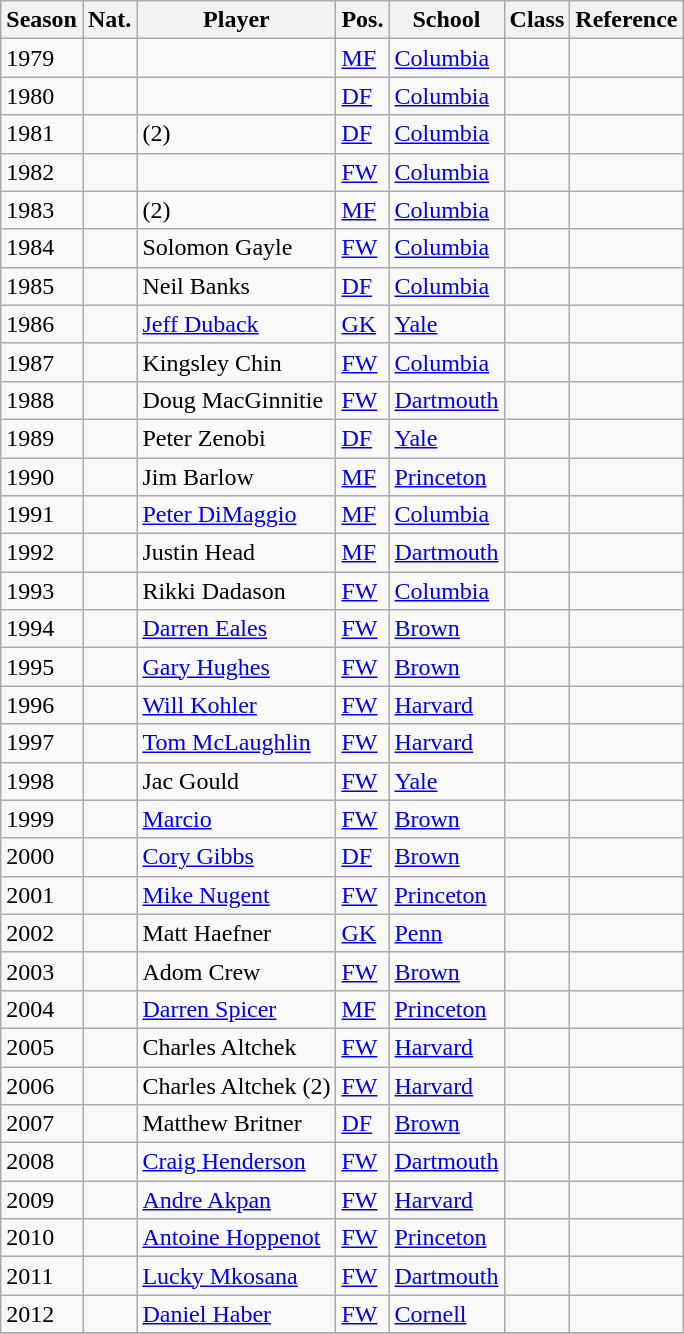<table class="wikitable sortable">
<tr>
<th>Season</th>
<th>Nat.</th>
<th>Player</th>
<th>Pos.</th>
<th>School</th>
<th>Class</th>
<th class="unsortable">Reference</th>
</tr>
<tr>
<td>1979</td>
<td></td>
<td></td>
<td><a href='#'>MF</a></td>
<td><a href='#'>Columbia</a></td>
<td></td>
<td></td>
</tr>
<tr>
<td>1980</td>
<td></td>
<td></td>
<td><a href='#'>DF</a></td>
<td><a href='#'>Columbia</a></td>
<td></td>
<td></td>
</tr>
<tr>
<td>1981</td>
<td></td>
<td> (2)</td>
<td><a href='#'>DF</a></td>
<td><a href='#'>Columbia</a></td>
<td></td>
<td></td>
</tr>
<tr>
<td>1982</td>
<td></td>
<td></td>
<td><a href='#'>FW</a></td>
<td><a href='#'>Columbia</a></td>
<td></td>
<td></td>
</tr>
<tr>
<td>1983</td>
<td></td>
<td> (2)</td>
<td><a href='#'>MF</a></td>
<td><a href='#'>Columbia</a></td>
<td></td>
<td></td>
</tr>
<tr>
<td>1984</td>
<td></td>
<td>Solomon Gayle</td>
<td><a href='#'>FW</a></td>
<td><a href='#'>Columbia</a></td>
<td></td>
<td></td>
</tr>
<tr>
<td>1985</td>
<td></td>
<td>Neil Banks</td>
<td><a href='#'>DF</a></td>
<td><a href='#'>Columbia</a></td>
<td></td>
<td></td>
</tr>
<tr>
<td>1986</td>
<td></td>
<td><a href='#'>Jeff Duback</a></td>
<td><a href='#'>GK</a></td>
<td><a href='#'>Yale</a></td>
<td></td>
<td></td>
</tr>
<tr>
<td>1987</td>
<td></td>
<td>Kingsley Chin</td>
<td><a href='#'>FW</a></td>
<td><a href='#'>Columbia</a></td>
<td></td>
<td></td>
</tr>
<tr>
<td>1988</td>
<td></td>
<td>Doug MacGinnitie</td>
<td><a href='#'>FW</a></td>
<td><a href='#'>Dartmouth</a></td>
<td></td>
<td></td>
</tr>
<tr>
<td>1989</td>
<td></td>
<td>Peter Zenobi</td>
<td><a href='#'>DF</a></td>
<td><a href='#'>Yale</a></td>
<td></td>
<td></td>
</tr>
<tr>
<td>1990</td>
<td></td>
<td>Jim Barlow</td>
<td><a href='#'>MF</a></td>
<td><a href='#'>Princeton</a></td>
<td></td>
<td></td>
</tr>
<tr>
<td>1991</td>
<td></td>
<td><a href='#'>Peter DiMaggio</a></td>
<td><a href='#'>MF</a></td>
<td><a href='#'>Columbia</a></td>
<td></td>
<td></td>
</tr>
<tr>
<td>1992</td>
<td></td>
<td>Justin Head</td>
<td><a href='#'>MF</a></td>
<td><a href='#'>Dartmouth</a></td>
<td></td>
<td></td>
</tr>
<tr>
<td>1993</td>
<td></td>
<td>Rikki Dadason</td>
<td><a href='#'>FW</a></td>
<td><a href='#'>Columbia</a></td>
<td></td>
<td></td>
</tr>
<tr>
<td>1994</td>
<td></td>
<td><a href='#'>Darren Eales</a></td>
<td><a href='#'>FW</a></td>
<td><a href='#'>Brown</a></td>
<td></td>
<td></td>
</tr>
<tr>
<td>1995</td>
<td></td>
<td><a href='#'>Gary Hughes</a></td>
<td><a href='#'>FW</a></td>
<td><a href='#'>Brown</a></td>
<td></td>
<td></td>
</tr>
<tr>
<td>1996</td>
<td></td>
<td><a href='#'>Will Kohler</a></td>
<td><a href='#'>FW</a></td>
<td><a href='#'>Harvard</a></td>
<td></td>
<td></td>
</tr>
<tr>
<td>1997</td>
<td></td>
<td><a href='#'>Tom McLaughlin</a></td>
<td><a href='#'>FW</a></td>
<td><a href='#'>Harvard</a></td>
<td></td>
<td></td>
</tr>
<tr>
<td>1998</td>
<td></td>
<td>Jac Gould</td>
<td><a href='#'>FW</a></td>
<td><a href='#'>Yale</a></td>
<td></td>
<td></td>
</tr>
<tr>
<td>1999</td>
<td></td>
<td><a href='#'>Marcio</a></td>
<td><a href='#'>FW</a></td>
<td><a href='#'>Brown</a></td>
<td></td>
<td></td>
</tr>
<tr>
<td>2000</td>
<td></td>
<td><a href='#'>Cory Gibbs</a></td>
<td><a href='#'>DF</a></td>
<td><a href='#'>Brown</a></td>
<td></td>
<td></td>
</tr>
<tr>
<td>2001</td>
<td></td>
<td><a href='#'>Mike Nugent</a></td>
<td><a href='#'>FW</a></td>
<td><a href='#'>Princeton</a></td>
<td></td>
<td></td>
</tr>
<tr>
<td>2002</td>
<td></td>
<td>Matt Haefner</td>
<td><a href='#'>GK</a></td>
<td><a href='#'>Penn</a></td>
<td></td>
<td></td>
</tr>
<tr>
<td>2003</td>
<td></td>
<td>Adom Crew</td>
<td><a href='#'>FW</a></td>
<td><a href='#'>Brown</a></td>
<td></td>
<td></td>
</tr>
<tr>
<td>2004</td>
<td></td>
<td><a href='#'>Darren Spicer</a></td>
<td><a href='#'>MF</a></td>
<td><a href='#'>Princeton</a></td>
<td></td>
<td></td>
</tr>
<tr>
<td>2005</td>
<td></td>
<td>Charles Altchek</td>
<td><a href='#'>FW</a></td>
<td><a href='#'>Harvard</a></td>
<td></td>
<td></td>
</tr>
<tr>
<td>2006</td>
<td></td>
<td>Charles Altchek (2)</td>
<td><a href='#'>FW</a></td>
<td><a href='#'>Harvard</a></td>
<td></td>
<td></td>
</tr>
<tr>
<td>2007</td>
<td></td>
<td>Matthew Britner</td>
<td><a href='#'>DF</a></td>
<td><a href='#'>Brown</a></td>
<td></td>
<td></td>
</tr>
<tr>
<td>2008</td>
<td></td>
<td><a href='#'>Craig Henderson</a></td>
<td><a href='#'>FW</a></td>
<td><a href='#'>Dartmouth</a></td>
<td></td>
<td></td>
</tr>
<tr>
<td>2009</td>
<td></td>
<td><a href='#'>Andre Akpan</a></td>
<td><a href='#'>FW</a></td>
<td><a href='#'>Harvard</a></td>
<td></td>
<td></td>
</tr>
<tr>
<td>2010</td>
<td></td>
<td><a href='#'>Antoine Hoppenot</a></td>
<td><a href='#'>FW</a></td>
<td><a href='#'>Princeton</a></td>
<td></td>
<td></td>
</tr>
<tr>
<td>2011</td>
<td></td>
<td><a href='#'>Lucky Mkosana</a></td>
<td><a href='#'>FW</a></td>
<td><a href='#'>Dartmouth</a></td>
<td></td>
<td></td>
</tr>
<tr>
<td>2012</td>
<td></td>
<td><a href='#'>Daniel Haber</a></td>
<td><a href='#'>FW</a></td>
<td><a href='#'>Cornell</a></td>
<td></td>
<td></td>
</tr>
<tr>
</tr>
</table>
